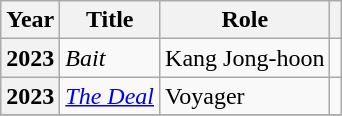<table class="wikitable plainrowheaders">
<tr>
<th scope="col">Year</th>
<th scope="col">Title</th>
<th scope="col">Role</th>
<th scope="col" class="unsortable"></th>
</tr>
<tr>
<th scope="row">2023</th>
<td><em>Bait</em></td>
<td>Kang Jong-hoon</td>
<td></td>
</tr>
<tr>
<th scope="row">2023</th>
<td><em><a href='#'>The Deal</a></em></td>
<td>Voyager</td>
<td></td>
</tr>
<tr>
</tr>
</table>
